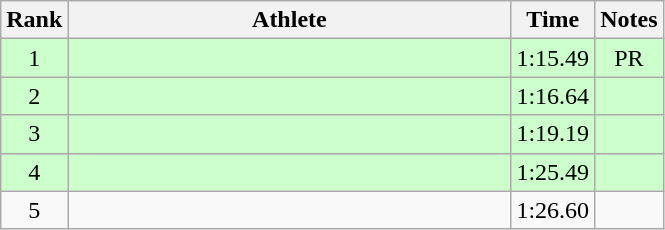<table class="wikitable" style="text-align:center">
<tr>
<th>Rank</th>
<th Style="width:18em">Athlete</th>
<th>Time</th>
<th>Notes</th>
</tr>
<tr style="background:#cfc">
<td>1</td>
<td style="text-align:left"></td>
<td>1:15.49</td>
<td>PR</td>
</tr>
<tr style="background:#cfc">
<td>2</td>
<td style="text-align:left"></td>
<td>1:16.64</td>
<td></td>
</tr>
<tr style="background:#cfc">
<td>3</td>
<td style="text-align:left"></td>
<td>1:19.19</td>
<td></td>
</tr>
<tr style="background:#cfc">
<td>4</td>
<td style="text-align:left"></td>
<td>1:25.49</td>
<td></td>
</tr>
<tr>
<td>5</td>
<td style="text-align:left"></td>
<td>1:26.60</td>
<td></td>
</tr>
</table>
